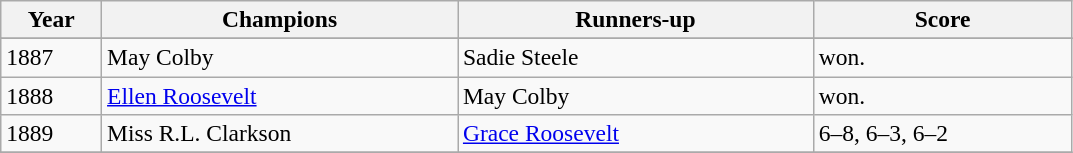<table class="wikitable" style="font-size:98%;">
<tr>
<th style="width:60px;">Year</th>
<th style="width:230px;">Champions</th>
<th style="width:230px;">Runners-up</th>
<th style="width:165px;">Score</th>
</tr>
<tr>
</tr>
<tr>
<td>1887</td>
<td> May Colby</td>
<td> Sadie Steele</td>
<td>won.</td>
</tr>
<tr>
<td>1888</td>
<td> <a href='#'>Ellen Roosevelt</a></td>
<td> May Colby</td>
<td>won.</td>
</tr>
<tr>
<td>1889</td>
<td> Miss R.L. Clarkson</td>
<td> <a href='#'>Grace Roosevelt</a></td>
<td>6–8, 6–3, 6–2</td>
</tr>
<tr>
</tr>
</table>
